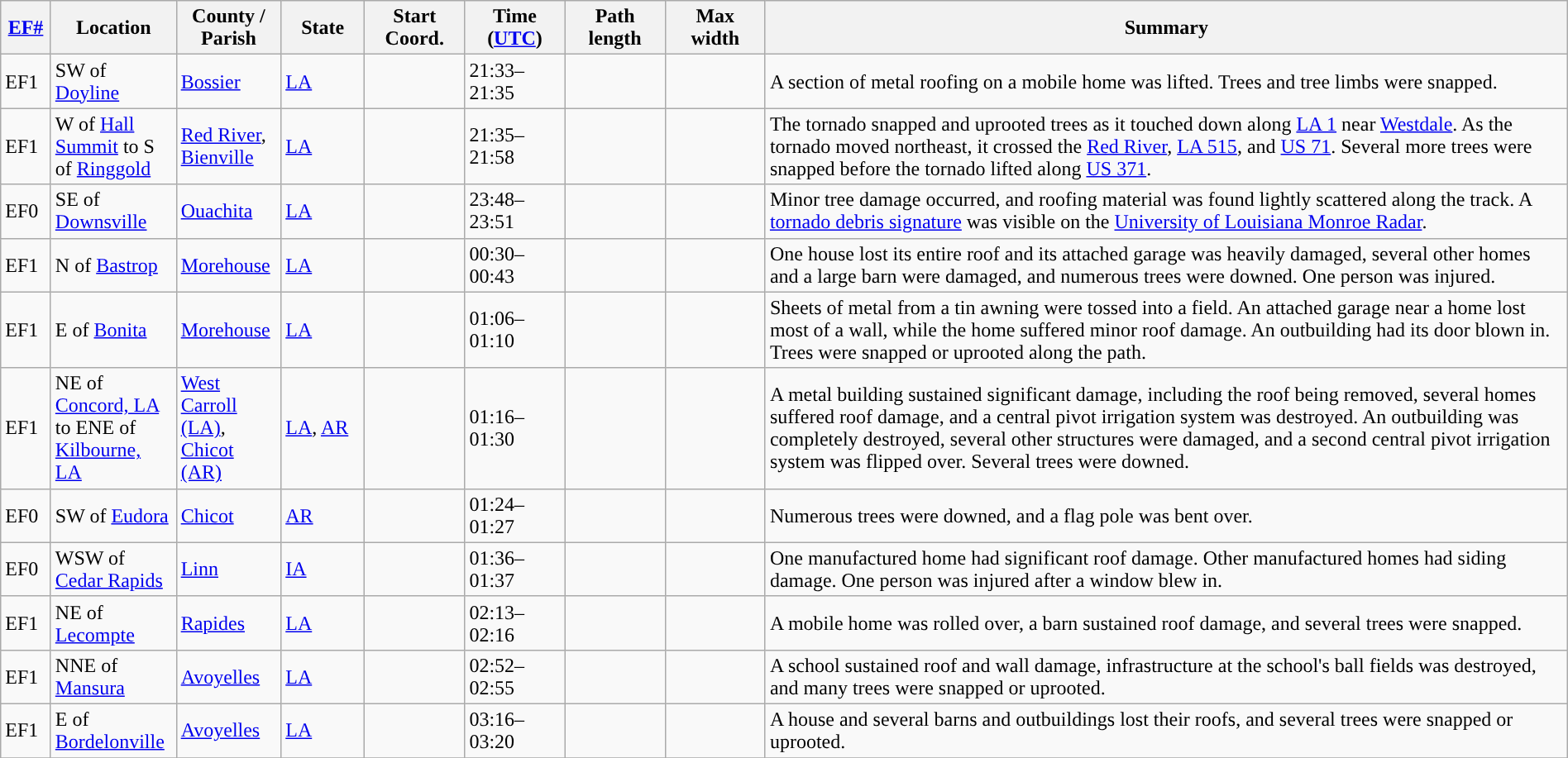<table class="wikitable sortable" style="width:100%;">
<tr>
<th scope="col"  style="width:3%; text-align:center;"><a href='#'>EF#</a></th>
<th scope="col"  style="width:7%; text-align:center;" class="unsortable">Location</th>
<th scope="col"  style="width:6%; text-align:center;" class="unsortable">County / Parish</th>
<th scope="col"  style="width:5%; text-align:center;">State</th>
<th scope="col"  style="width:6%; text-align:center;">Start Coord.</th>
<th scope="col"  style="width:6%; text-align:center;">Time (<a href='#'>UTC</a>)</th>
<th scope="col"  style="width:6%; text-align:center;">Path length</th>
<th scope="col"  style="width:6%; text-align:center;">Max width</th>
<th scope="col" class="unsortable" style="width:48%; text-align:center;">Summary</th>
</tr>
<tr>
<td>EF1</td>
<td>SW of <a href='#'>Doyline</a></td>
<td><a href='#'>Bossier</a></td>
<td><a href='#'>LA</a></td>
<td></td>
<td>21:33–21:35</td>
<td></td>
<td></td>
<td>A section of metal roofing on a mobile home was lifted. Trees and tree limbs were snapped.</td>
</tr>
<tr>
<td>EF1</td>
<td>W of <a href='#'>Hall Summit</a> to S of <a href='#'>Ringgold</a></td>
<td><a href='#'>Red River</a>, <a href='#'>Bienville</a></td>
<td><a href='#'>LA</a></td>
<td></td>
<td>21:35–21:58</td>
<td></td>
<td></td>
<td>The tornado snapped and uprooted trees as it touched down along <a href='#'>LA 1</a> near <a href='#'>Westdale</a>. As the tornado moved northeast, it crossed the <a href='#'>Red River</a>, <a href='#'>LA 515</a>, and <a href='#'>US 71</a>. Several more trees were snapped before the tornado lifted along <a href='#'>US 371</a>.</td>
</tr>
<tr>
<td>EF0</td>
<td>SE of <a href='#'>Downsville</a></td>
<td><a href='#'>Ouachita</a></td>
<td><a href='#'>LA</a></td>
<td></td>
<td>23:48–23:51</td>
<td></td>
<td></td>
<td>Minor tree damage occurred, and roofing material was found lightly scattered along the track. A <a href='#'>tornado debris signature</a> was visible on the <a href='#'>University of Louisiana Monroe Radar</a>.</td>
</tr>
<tr>
<td>EF1</td>
<td>N of <a href='#'>Bastrop</a></td>
<td><a href='#'>Morehouse</a></td>
<td><a href='#'>LA</a></td>
<td></td>
<td>00:30–00:43</td>
<td></td>
<td></td>
<td>One house lost its entire roof and its attached garage was heavily damaged, several other homes and a large barn were damaged, and numerous trees were downed. One person was injured.</td>
</tr>
<tr>
<td>EF1</td>
<td>E of <a href='#'>Bonita</a></td>
<td><a href='#'>Morehouse</a></td>
<td><a href='#'>LA</a></td>
<td></td>
<td>01:06–01:10</td>
<td></td>
<td></td>
<td>Sheets of metal from a tin awning were tossed into a field. An attached garage near a home lost most of a wall, while the home suffered minor roof damage. An outbuilding had its door blown in. Trees were snapped or uprooted along the path.</td>
</tr>
<tr>
<td>EF1</td>
<td>NE of <a href='#'>Concord, LA</a> to ENE of <a href='#'>Kilbourne, LA</a></td>
<td><a href='#'>West Carroll (LA)</a>, <a href='#'>Chicot (AR)</a></td>
<td><a href='#'>LA</a>, <a href='#'>AR</a></td>
<td></td>
<td>01:16–01:30</td>
<td></td>
<td></td>
<td>A metal building sustained significant damage, including the roof being removed, several homes suffered roof damage, and a central pivot irrigation system was destroyed. An outbuilding was completely destroyed, several other structures were damaged, and a second central pivot irrigation system was flipped over. Several trees were downed.</td>
</tr>
<tr>
<td>EF0</td>
<td>SW of <a href='#'>Eudora</a></td>
<td><a href='#'>Chicot</a></td>
<td><a href='#'>AR</a></td>
<td></td>
<td>01:24–01:27</td>
<td></td>
<td></td>
<td>Numerous trees were downed, and a flag pole was bent over.</td>
</tr>
<tr>
<td>EF0</td>
<td>WSW of <a href='#'>Cedar Rapids</a></td>
<td><a href='#'>Linn</a></td>
<td><a href='#'>IA</a></td>
<td></td>
<td>01:36–01:37</td>
<td></td>
<td></td>
<td>One manufactured home had significant roof damage. Other manufactured homes had siding damage. One person was injured after a window blew in.</td>
</tr>
<tr>
<td>EF1</td>
<td>NE of <a href='#'>Lecompte</a></td>
<td><a href='#'>Rapides</a></td>
<td><a href='#'>LA</a></td>
<td></td>
<td>02:13–02:16</td>
<td></td>
<td></td>
<td>A mobile home was rolled over, a barn sustained roof damage, and several trees were snapped.</td>
</tr>
<tr>
<td>EF1</td>
<td>NNE of <a href='#'>Mansura</a></td>
<td><a href='#'>Avoyelles</a></td>
<td><a href='#'>LA</a></td>
<td></td>
<td>02:52–02:55</td>
<td></td>
<td></td>
<td>A school sustained roof and wall damage, infrastructure at the school's ball fields was destroyed, and many trees were snapped or uprooted.</td>
</tr>
<tr>
<td>EF1</td>
<td>E of <a href='#'>Bordelonville</a></td>
<td><a href='#'>Avoyelles</a></td>
<td><a href='#'>LA</a></td>
<td></td>
<td>03:16–03:20</td>
<td></td>
<td></td>
<td>A house and several barns and outbuildings lost their roofs, and several trees were snapped or uprooted.</td>
</tr>
<tr>
</tr>
</table>
